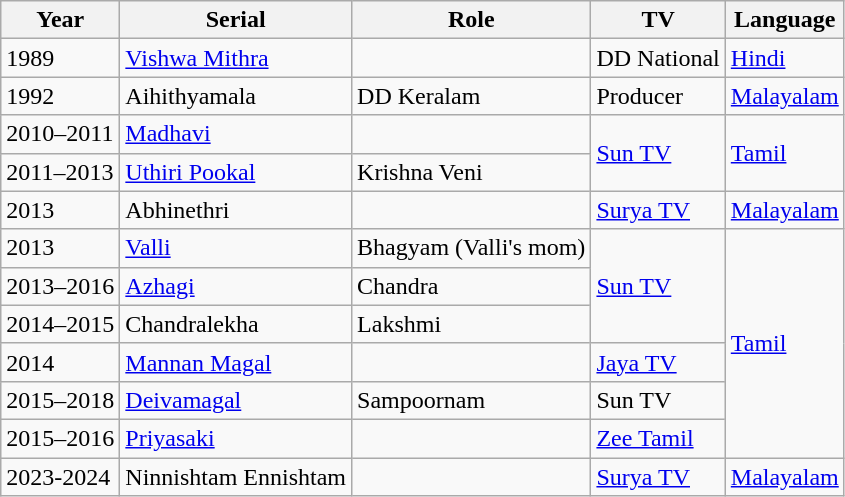<table class="wikitable sortable">
<tr>
<th scope="col">Year</th>
<th scope="col">Serial</th>
<th scope="col">Role</th>
<th scope="col">TV</th>
<th scope="col">Language</th>
</tr>
<tr>
<td rowspan="1">1989</td>
<td><a href='#'>Vishwa Mithra</a></td>
<td></td>
<td>DD National</td>
<td><a href='#'>Hindi</a></td>
</tr>
<tr>
<td rowspan="1">1992</td>
<td>Aihithyamala</td>
<td>DD Keralam</td>
<td>Producer</td>
<td><a href='#'>Malayalam</a></td>
</tr>
<tr>
<td rowspan="1">2010–2011</td>
<td><a href='#'>Madhavi</a></td>
<td></td>
<td rowspan=2><a href='#'>Sun TV</a></td>
<td rowspan=2><a href='#'>Tamil</a></td>
</tr>
<tr>
<td rowspan="1">2011–2013</td>
<td><a href='#'>Uthiri Pookal</a></td>
<td>Krishna Veni</td>
</tr>
<tr>
<td rowspan="1">2013</td>
<td>Abhinethri</td>
<td></td>
<td><a href='#'>Surya TV</a></td>
<td><a href='#'>Malayalam</a></td>
</tr>
<tr>
<td rowspan="1">2013</td>
<td><a href='#'>Valli</a></td>
<td>Bhagyam (Valli's mom)</td>
<td rowspan=3><a href='#'>Sun TV</a></td>
<td rowspan=6><a href='#'>Tamil</a></td>
</tr>
<tr>
<td rowspan="1">2013–2016</td>
<td><a href='#'>Azhagi</a></td>
<td>Chandra</td>
</tr>
<tr>
<td rowspan="1">2014–2015</td>
<td>Chandralekha</td>
<td>Lakshmi</td>
</tr>
<tr>
<td rowspan="1">2014</td>
<td><a href='#'>Mannan Magal</a></td>
<td></td>
<td><a href='#'>Jaya TV</a></td>
</tr>
<tr>
<td rowspan="1">2015–2018</td>
<td><a href='#'>Deivamagal</a></td>
<td>Sampoornam</td>
<td>Sun TV</td>
</tr>
<tr>
<td rowspan="1">2015–2016</td>
<td><a href='#'>Priyasaki</a></td>
<td></td>
<td><a href='#'>Zee Tamil</a></td>
</tr>
<tr>
<td rowspan="1">2023-2024</td>
<td>Ninnishtam Ennishtam</td>
<td></td>
<td><a href='#'>Surya TV</a></td>
<td><a href='#'>Malayalam</a></td>
</tr>
</table>
